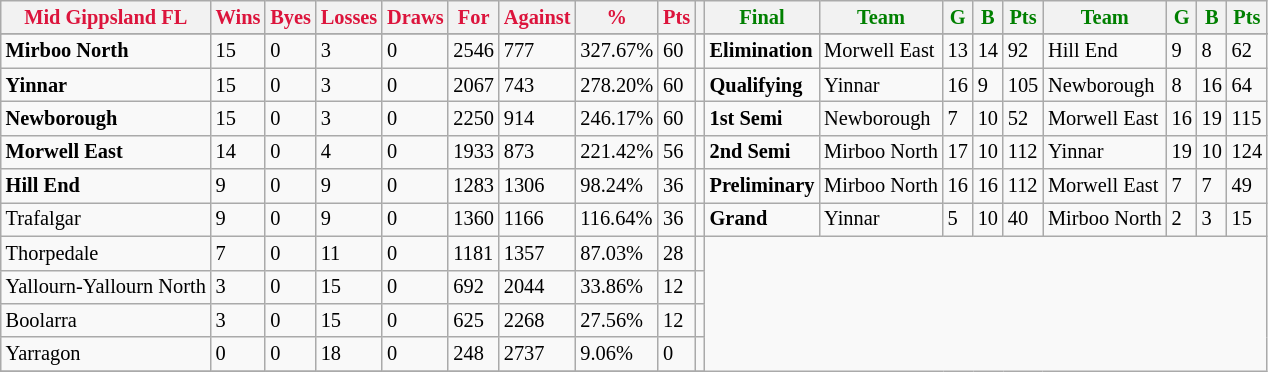<table style="font-size: 85%; text-align: left;" class="wikitable">
<tr>
<th style="color:crimson">Mid Gippsland FL</th>
<th style="color:crimson">Wins</th>
<th style="color:crimson">Byes</th>
<th style="color:crimson">Losses</th>
<th style="color:crimson">Draws</th>
<th style="color:crimson">For</th>
<th style="color:crimson">Against</th>
<th style="color:crimson">%</th>
<th style="color:crimson">Pts</th>
<th></th>
<th style="color:green">Final</th>
<th style="color:green">Team</th>
<th style="color:green">G</th>
<th style="color:green">B</th>
<th style="color:green">Pts</th>
<th style="color:green">Team</th>
<th style="color:green">G</th>
<th style="color:green">B</th>
<th style="color:green">Pts</th>
</tr>
<tr>
</tr>
<tr>
</tr>
<tr>
<td><strong>	Mirboo North	</strong></td>
<td>15</td>
<td>0</td>
<td>3</td>
<td>0</td>
<td>2546</td>
<td>777</td>
<td>327.67%</td>
<td>60</td>
<td></td>
<td><strong>Elimination</strong></td>
<td>Morwell East</td>
<td>13</td>
<td>14</td>
<td>92</td>
<td>Hill End</td>
<td>9</td>
<td>8</td>
<td>62</td>
</tr>
<tr>
<td><strong>	Yinnar	</strong></td>
<td>15</td>
<td>0</td>
<td>3</td>
<td>0</td>
<td>2067</td>
<td>743</td>
<td>278.20%</td>
<td>60</td>
<td></td>
<td><strong>Qualifying</strong></td>
<td>Yinnar</td>
<td>16</td>
<td>9</td>
<td>105</td>
<td>Newborough</td>
<td>8</td>
<td>16</td>
<td>64</td>
</tr>
<tr>
<td><strong>	Newborough	</strong></td>
<td>15</td>
<td>0</td>
<td>3</td>
<td>0</td>
<td>2250</td>
<td>914</td>
<td>246.17%</td>
<td>60</td>
<td></td>
<td><strong>1st Semi</strong></td>
<td>Newborough</td>
<td>7</td>
<td>10</td>
<td>52</td>
<td>Morwell East</td>
<td>16</td>
<td>19</td>
<td>115</td>
</tr>
<tr>
<td><strong>	Morwell East	</strong></td>
<td>14</td>
<td>0</td>
<td>4</td>
<td>0</td>
<td>1933</td>
<td>873</td>
<td>221.42%</td>
<td>56</td>
<td></td>
<td><strong>2nd Semi</strong></td>
<td>Mirboo North</td>
<td>17</td>
<td>10</td>
<td>112</td>
<td>Yinnar</td>
<td>19</td>
<td>10</td>
<td>124</td>
</tr>
<tr>
<td><strong>	Hill End	</strong></td>
<td>9</td>
<td>0</td>
<td>9</td>
<td>0</td>
<td>1283</td>
<td>1306</td>
<td>98.24%</td>
<td>36</td>
<td></td>
<td><strong>Preliminary</strong></td>
<td>Mirboo North</td>
<td>16</td>
<td>16</td>
<td>112</td>
<td>Morwell East</td>
<td>7</td>
<td>7</td>
<td>49</td>
</tr>
<tr>
<td>Trafalgar</td>
<td>9</td>
<td>0</td>
<td>9</td>
<td>0</td>
<td>1360</td>
<td>1166</td>
<td>116.64%</td>
<td>36</td>
<td></td>
<td><strong>Grand</strong></td>
<td>Yinnar</td>
<td>5</td>
<td>10</td>
<td>40</td>
<td>Mirboo North</td>
<td>2</td>
<td>3</td>
<td>15</td>
</tr>
<tr>
<td>Thorpedale</td>
<td>7</td>
<td>0</td>
<td>11</td>
<td>0</td>
<td>1181</td>
<td>1357</td>
<td>87.03%</td>
<td>28</td>
<td></td>
</tr>
<tr>
<td>Yallourn-Yallourn North</td>
<td>3</td>
<td>0</td>
<td>15</td>
<td>0</td>
<td>692</td>
<td>2044</td>
<td>33.86%</td>
<td>12</td>
<td></td>
</tr>
<tr>
<td>Boolarra</td>
<td>3</td>
<td>0</td>
<td>15</td>
<td>0</td>
<td>625</td>
<td>2268</td>
<td>27.56%</td>
<td>12</td>
<td></td>
</tr>
<tr>
<td>Yarragon</td>
<td>0</td>
<td>0</td>
<td>18</td>
<td>0</td>
<td>248</td>
<td>2737</td>
<td>9.06%</td>
<td>0</td>
<td></td>
</tr>
<tr>
</tr>
</table>
